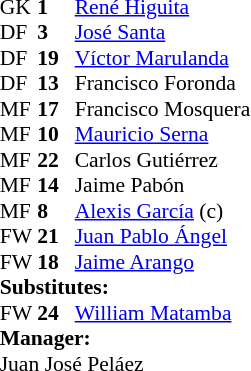<table cellspacing="0" cellpadding="0" style="font-size:90%; margin:0.2em auto;">
<tr>
<th width="25"></th>
<th width="25"></th>
</tr>
<tr>
<td>GK</td>
<td><strong>1</strong></td>
<td> <a href='#'>René Higuita</a></td>
</tr>
<tr>
<td>DF</td>
<td><strong>3</strong></td>
<td> <a href='#'>José Santa</a></td>
</tr>
<tr>
<td>DF</td>
<td><strong>19</strong></td>
<td> <a href='#'>Víctor Marulanda</a></td>
</tr>
<tr>
<td>DF</td>
<td><strong>13</strong></td>
<td> Francisco Foronda</td>
</tr>
<tr>
<td>MF</td>
<td><strong>17</strong></td>
<td> Francisco Mosquera</td>
</tr>
<tr>
<td>MF</td>
<td><strong>10</strong></td>
<td> <a href='#'>Mauricio Serna</a></td>
</tr>
<tr>
<td>MF</td>
<td><strong>22</strong></td>
<td> Carlos Gutiérrez</td>
<td></td>
</tr>
<tr>
<td>MF</td>
<td><strong>14</strong></td>
<td> Jaime Pabón</td>
<td></td>
<td></td>
</tr>
<tr>
<td>MF</td>
<td><strong>8</strong></td>
<td> <a href='#'>Alexis García</a> (c)</td>
<td></td>
</tr>
<tr>
<td>FW</td>
<td><strong>21</strong></td>
<td> <a href='#'>Juan Pablo Ángel</a></td>
<td></td>
</tr>
<tr>
<td>FW</td>
<td><strong>18</strong></td>
<td> <a href='#'>Jaime Arango</a></td>
</tr>
<tr>
<td colspan=3><strong>Substitutes:</strong></td>
</tr>
<tr>
<td>FW</td>
<td><strong>24</strong></td>
<td> <a href='#'>William Matamba</a></td>
<td></td>
<td></td>
</tr>
<tr>
<td colspan=3><strong>Manager:</strong></td>
</tr>
<tr>
<td colspan=4> Juan José Peláez</td>
</tr>
</table>
